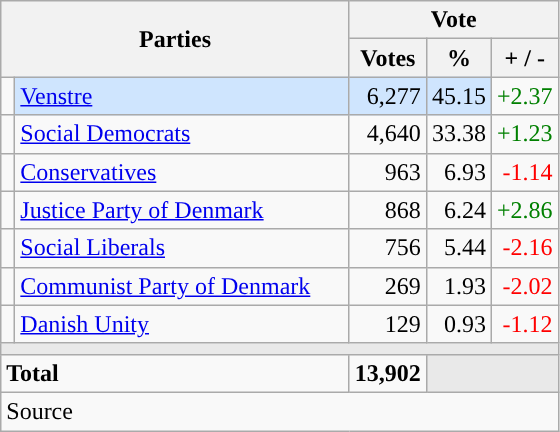<table class="wikitable" style="text-align:right;">
<tr>
<th style="text-align:centre;" rowspan="2" colspan="2" width="225">Parties</th>
<th colspan="3">Vote</th>
</tr>
<tr>
<th width="15">Votes</th>
<th width="15">%</th>
<th width="15">+ / -</th>
</tr>
<tr>
<td width="2" style="color:inherit;background:"></td>
<td bgcolor=#cfe5fe  align="left"><a href='#'>Venstre</a></td>
<td bgcolor=#cfe5fe>6,277</td>
<td bgcolor=#cfe5fe>45.15</td>
<td style=color:green;>+2.37</td>
</tr>
<tr>
<td width="2" style="color:inherit;background:"></td>
<td align="left"><a href='#'>Social Democrats</a></td>
<td>4,640</td>
<td>33.38</td>
<td style=color:green;>+1.23</td>
</tr>
<tr>
<td width="2" style="color:inherit;background:"></td>
<td align="left"><a href='#'>Conservatives</a></td>
<td>963</td>
<td>6.93</td>
<td style=color:red;>-1.14</td>
</tr>
<tr>
<td width="2" style="color:inherit;background:"></td>
<td align="left"><a href='#'>Justice Party of Denmark</a></td>
<td>868</td>
<td>6.24</td>
<td style=color:green;>+2.86</td>
</tr>
<tr>
<td width="2" style="color:inherit;background:"></td>
<td align="left"><a href='#'>Social Liberals</a></td>
<td>756</td>
<td>5.44</td>
<td style=color:red;>-2.16</td>
</tr>
<tr>
<td width="2" style="color:inherit;background:"></td>
<td align="left"><a href='#'>Communist Party of Denmark</a></td>
<td>269</td>
<td>1.93</td>
<td style=color:red;>-2.02</td>
</tr>
<tr>
<td width="2" style="color:inherit;background:"></td>
<td align="left"><a href='#'>Danish Unity</a></td>
<td>129</td>
<td>0.93</td>
<td style=color:red;>-1.12</td>
</tr>
<tr>
<td colspan="7" bgcolor="#E9E9E9"></td>
</tr>
<tr>
<td align="left" colspan="2"><strong>Total</strong></td>
<td><strong>13,902</strong></td>
<td bgcolor="#E9E9E9" colspan="2"></td>
</tr>
<tr>
<td align="left" colspan="6">Source</td>
</tr>
</table>
